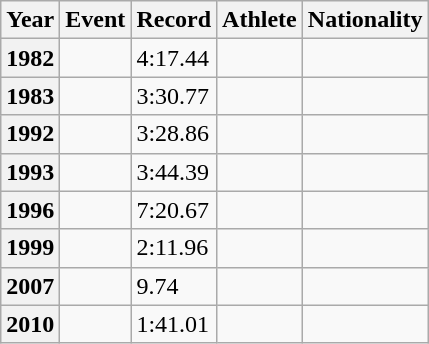<table class="wikitable plainrowheaders sortable">
<tr>
<th scope="col">Year</th>
<th scope="col">Event</th>
<th scope="col">Record</th>
<th scope="col">Athlete</th>
<th scope="col">Nationality</th>
</tr>
<tr>
<th scope="row"><strong>1982</strong></th>
<td></td>
<td>4:17.44</td>
<td></td>
<td></td>
</tr>
<tr>
<th scope="row"><strong>1983</strong></th>
<td></td>
<td>3:30.77</td>
<td></td>
<td></td>
</tr>
<tr>
<th scope="row"><strong>1992</strong></th>
<td></td>
<td>3:28.86</td>
<td></td>
<td></td>
</tr>
<tr>
<th scope="row"><strong>1993</strong></th>
<td></td>
<td>3:44.39</td>
<td></td>
<td></td>
</tr>
<tr>
<th scope="row"><strong>1996</strong></th>
<td></td>
<td>7:20.67</td>
<td></td>
<td></td>
</tr>
<tr>
<th scope="row"><strong>1999</strong></th>
<td></td>
<td>2:11.96</td>
<td></td>
<td></td>
</tr>
<tr>
<th scope="row"><strong>2007</strong></th>
<td></td>
<td>9.74 </td>
<td></td>
<td></td>
</tr>
<tr>
<th scope="row"><strong>2010</strong></th>
<td></td>
<td>1:41.01</td>
<td></td>
<td></td>
</tr>
</table>
